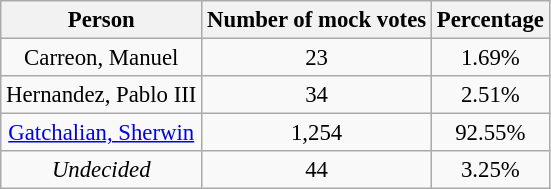<table class="sortable wikitable" style="font-size:95%;">
<tr>
<th>Person</th>
<th>Number of mock votes</th>
<th>Percentage</th>
</tr>
<tr align="center">
<td>Carreon, Manuel</td>
<td>23</td>
<td>1.69%</td>
</tr>
<tr align="center">
<td>Hernandez, Pablo III</td>
<td>34</td>
<td>2.51%</td>
</tr>
<tr align="center">
<td><a href='#'>Gatchalian, Sherwin</a></td>
<td>1,254</td>
<td>92.55%</td>
</tr>
<tr align="center">
<td><em>Undecided</em></td>
<td>44</td>
<td>3.25%</td>
</tr>
</table>
